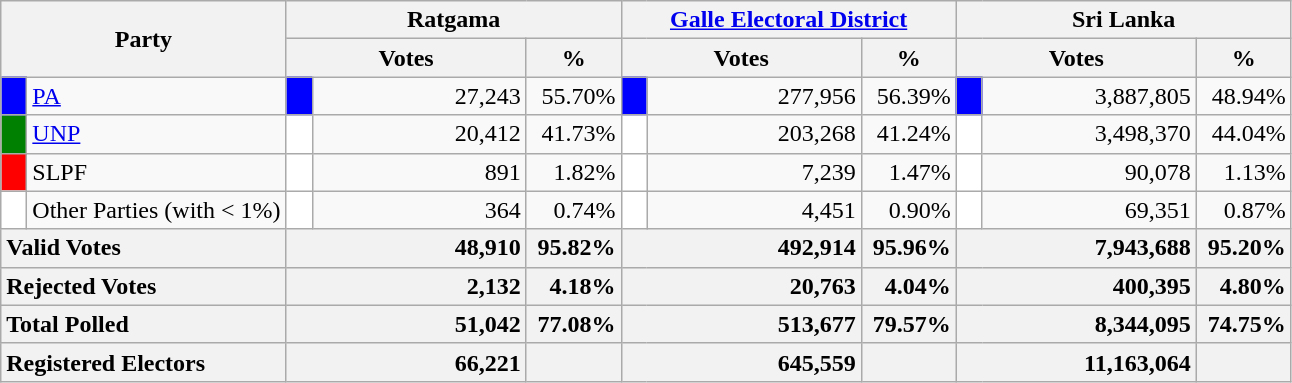<table class="wikitable">
<tr>
<th colspan="2" width="144px"rowspan="2">Party</th>
<th colspan="3" width="216px">Ratgama</th>
<th colspan="3" width="216px"><a href='#'>Galle Electoral District</a></th>
<th colspan="3" width="216px">Sri Lanka</th>
</tr>
<tr>
<th colspan="2" width="144px">Votes</th>
<th>%</th>
<th colspan="2" width="144px">Votes</th>
<th>%</th>
<th colspan="2" width="144px">Votes</th>
<th>%</th>
</tr>
<tr>
<td style="background-color:blue;" width="10px"></td>
<td style="text-align:left;"><a href='#'>PA</a></td>
<td style="background-color:blue;" width="10px"></td>
<td style="text-align:right;">27,243</td>
<td style="text-align:right;">55.70%</td>
<td style="background-color:blue;" width="10px"></td>
<td style="text-align:right;">277,956</td>
<td style="text-align:right;">56.39%</td>
<td style="background-color:blue;" width="10px"></td>
<td style="text-align:right;">3,887,805</td>
<td style="text-align:right;">48.94%</td>
</tr>
<tr>
<td style="background-color:green;" width="10px"></td>
<td style="text-align:left;"><a href='#'>UNP</a></td>
<td style="background-color:white;" width="10px"></td>
<td style="text-align:right;">20,412</td>
<td style="text-align:right;">41.73%</td>
<td style="background-color:white;" width="10px"></td>
<td style="text-align:right;">203,268</td>
<td style="text-align:right;">41.24%</td>
<td style="background-color:white;" width="10px"></td>
<td style="text-align:right;">3,498,370</td>
<td style="text-align:right;">44.04%</td>
</tr>
<tr>
<td style="background-color:red;" width="10px"></td>
<td style="text-align:left;">SLPF</td>
<td style="background-color:white;" width="10px"></td>
<td style="text-align:right;">891</td>
<td style="text-align:right;">1.82%</td>
<td style="background-color:white;" width="10px"></td>
<td style="text-align:right;">7,239</td>
<td style="text-align:right;">1.47%</td>
<td style="background-color:white;" width="10px"></td>
<td style="text-align:right;">90,078</td>
<td style="text-align:right;">1.13%</td>
</tr>
<tr>
<td style="background-color:white;" width="10px"></td>
<td style="text-align:left;">Other Parties (with < 1%)</td>
<td style="background-color:white;" width="10px"></td>
<td style="text-align:right;">364</td>
<td style="text-align:right;">0.74%</td>
<td style="background-color:white;" width="10px"></td>
<td style="text-align:right;">4,451</td>
<td style="text-align:right;">0.90%</td>
<td style="background-color:white;" width="10px"></td>
<td style="text-align:right;">69,351</td>
<td style="text-align:right;">0.87%</td>
</tr>
<tr>
<th colspan="2" width="144px"style="text-align:left;">Valid Votes</th>
<th style="text-align:right;"colspan="2" width="144px">48,910</th>
<th style="text-align:right;">95.82%</th>
<th style="text-align:right;"colspan="2" width="144px">492,914</th>
<th style="text-align:right;">95.96%</th>
<th style="text-align:right;"colspan="2" width="144px">7,943,688</th>
<th style="text-align:right;">95.20%</th>
</tr>
<tr>
<th colspan="2" width="144px"style="text-align:left;">Rejected Votes</th>
<th style="text-align:right;"colspan="2" width="144px">2,132</th>
<th style="text-align:right;">4.18%</th>
<th style="text-align:right;"colspan="2" width="144px">20,763</th>
<th style="text-align:right;">4.04%</th>
<th style="text-align:right;"colspan="2" width="144px">400,395</th>
<th style="text-align:right;">4.80%</th>
</tr>
<tr>
<th colspan="2" width="144px"style="text-align:left;">Total Polled</th>
<th style="text-align:right;"colspan="2" width="144px">51,042</th>
<th style="text-align:right;">77.08%</th>
<th style="text-align:right;"colspan="2" width="144px">513,677</th>
<th style="text-align:right;">79.57%</th>
<th style="text-align:right;"colspan="2" width="144px">8,344,095</th>
<th style="text-align:right;">74.75%</th>
</tr>
<tr>
<th colspan="2" width="144px"style="text-align:left;">Registered Electors</th>
<th style="text-align:right;"colspan="2" width="144px">66,221</th>
<th></th>
<th style="text-align:right;"colspan="2" width="144px">645,559</th>
<th></th>
<th style="text-align:right;"colspan="2" width="144px">11,163,064</th>
<th></th>
</tr>
</table>
